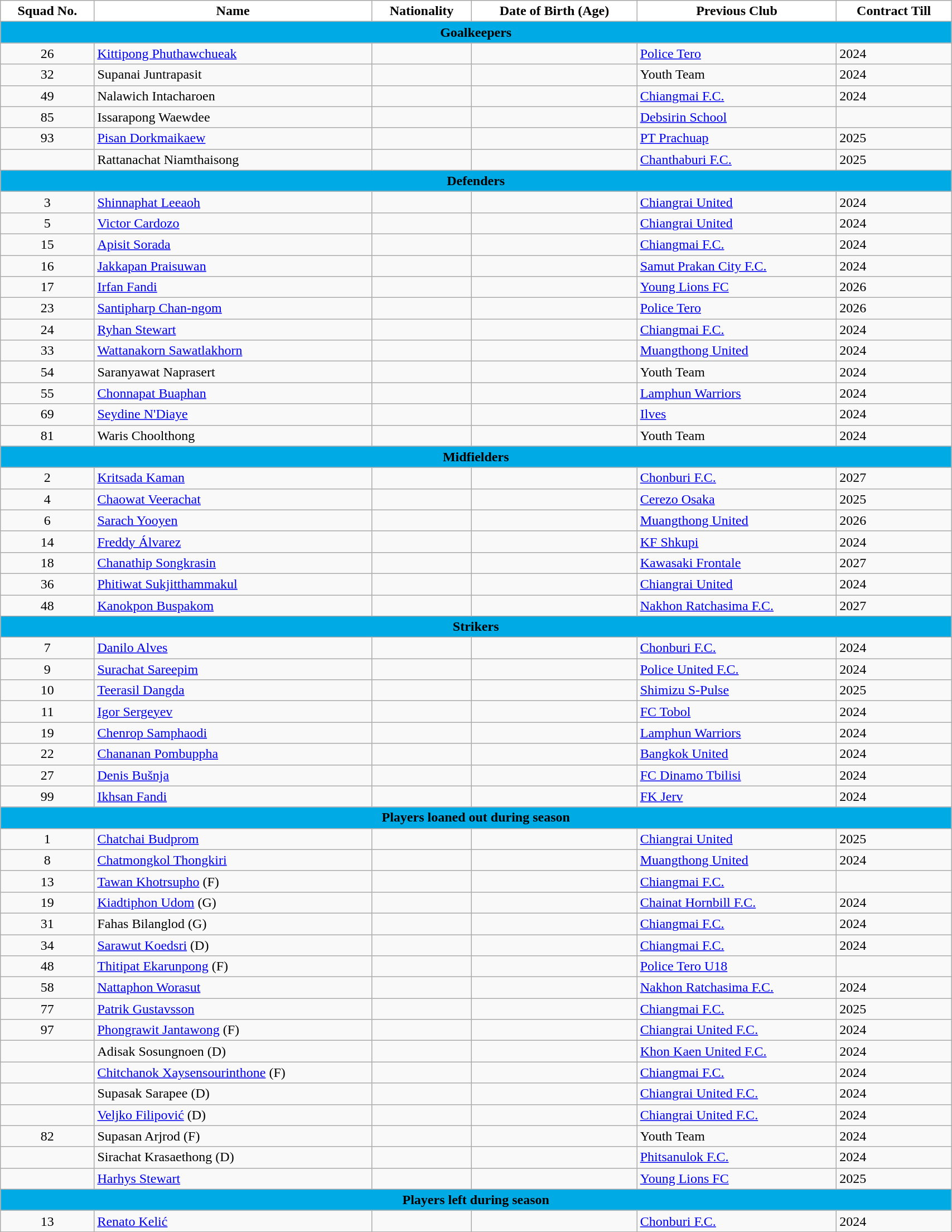<table class="wikitable" style="text-align:left; font-size:100%; width:90%;">
<tr>
<th style="background:white; color:black;">Squad No.</th>
<th style="background:white; color:black;">Name</th>
<th style="background:white; color:black;">Nationality</th>
<th style="background:white; color:black;">Date of Birth (Age)</th>
<th style="background:white; color:black;">Previous Club</th>
<th style="background:white; color:black;">Contract Till</th>
</tr>
<tr>
<th colspan="8" style="background:#00AAE4; color:black; text-align:center">Goalkeepers</th>
</tr>
<tr>
<td style="text-align:center;">26</td>
<td><a href='#'>Kittipong Phuthawchueak</a></td>
<td></td>
<td></td>
<td> <a href='#'>Police Tero</a></td>
<td>2024</td>
</tr>
<tr>
<td style="text-align:center;">32</td>
<td>Supanai Juntrapasit</td>
<td></td>
<td></td>
<td>Youth Team</td>
<td>2024</td>
</tr>
<tr>
<td style="text-align:center;">49</td>
<td>Nalawich Intacharoen</td>
<td></td>
<td></td>
<td> <a href='#'>Chiangmai F.C.</a></td>
<td>2024</td>
</tr>
<tr>
<td style="text-align:center;">85</td>
<td>Issarapong Waewdee</td>
<td></td>
<td></td>
<td> <a href='#'>Debsirin School</a></td>
<td></td>
</tr>
<tr>
<td style="text-align:center;">93</td>
<td><a href='#'>Pisan Dorkmaikaew</a></td>
<td></td>
<td></td>
<td> <a href='#'>PT Prachuap</a></td>
<td>2025</td>
</tr>
<tr>
<td style="text-align:center;"></td>
<td>Rattanachat Niamthaisong</td>
<td></td>
<td></td>
<td> <a href='#'>Chanthaburi F.C.</a></td>
<td>2025</td>
</tr>
<tr>
<th colspan="8" style="background:#00AAE4; color:black; text-align:center">Defenders</th>
</tr>
<tr>
<td style="text-align:center;">3</td>
<td><a href='#'>Shinnaphat Leeaoh</a></td>
<td></td>
<td></td>
<td> <a href='#'>Chiangrai United</a></td>
<td>2024</td>
</tr>
<tr>
<td style="text-align:center;">5</td>
<td><a href='#'>Victor Cardozo</a></td>
<td></td>
<td></td>
<td> <a href='#'>Chiangrai United</a></td>
<td>2024</td>
</tr>
<tr>
<td style="text-align:center;">15</td>
<td><a href='#'>Apisit Sorada</a></td>
<td></td>
<td></td>
<td> <a href='#'>Chiangmai F.C.</a></td>
<td>2024</td>
</tr>
<tr>
<td style="text-align:center;">16</td>
<td><a href='#'>Jakkapan Praisuwan</a></td>
<td></td>
<td></td>
<td> <a href='#'>Samut Prakan City F.C.</a></td>
<td>2024</td>
</tr>
<tr>
<td style="text-align:center;">17</td>
<td><a href='#'>Irfan Fandi</a></td>
<td></td>
<td></td>
<td> <a href='#'>Young Lions FC</a></td>
<td>2026</td>
</tr>
<tr>
<td style="text-align:center;">23</td>
<td><a href='#'>Santipharp Chan-ngom</a></td>
<td></td>
<td></td>
<td> <a href='#'>Police Tero</a></td>
<td>2026</td>
</tr>
<tr>
<td style="text-align:center;">24</td>
<td><a href='#'>Ryhan Stewart</a></td>
<td></td>
<td></td>
<td> <a href='#'>Chiangmai F.C.</a></td>
<td>2024</td>
</tr>
<tr>
<td style="text-align:center;">33</td>
<td><a href='#'>Wattanakorn Sawatlakhorn</a></td>
<td></td>
<td></td>
<td> <a href='#'>Muangthong United</a></td>
<td>2024</td>
</tr>
<tr>
<td style="text-align:center;">54</td>
<td>Saranyawat Naprasert</td>
<td></td>
<td></td>
<td>Youth Team</td>
<td>2024</td>
</tr>
<tr>
<td style="text-align:center;">55</td>
<td><a href='#'>Chonnapat Buaphan</a></td>
<td></td>
<td></td>
<td> <a href='#'>Lamphun Warriors</a></td>
<td>2024</td>
</tr>
<tr>
<td style="text-align:center;">69</td>
<td><a href='#'>Seydine N'Diaye</a></td>
<td></td>
<td></td>
<td> <a href='#'>Ilves</a></td>
<td>2024</td>
</tr>
<tr>
<td style="text-align:center;">81</td>
<td>Waris Choolthong</td>
<td></td>
<td></td>
<td>Youth Team</td>
<td>2024</td>
</tr>
<tr>
<th colspan="8" style="background:#00AAE4; color:black; text-align:center">Midfielders</th>
</tr>
<tr>
<td style="text-align:center;">2</td>
<td><a href='#'>Kritsada Kaman</a></td>
<td></td>
<td></td>
<td> <a href='#'>Chonburi F.C.</a></td>
<td>2027</td>
</tr>
<tr>
<td style="text-align:center;">4</td>
<td><a href='#'>Chaowat Veerachat</a></td>
<td></td>
<td></td>
<td> <a href='#'>Cerezo Osaka</a></td>
<td>2025</td>
</tr>
<tr>
<td style="text-align:center;">6</td>
<td><a href='#'>Sarach Yooyen</a></td>
<td></td>
<td></td>
<td> <a href='#'>Muangthong United</a></td>
<td>2026</td>
</tr>
<tr>
<td style="text-align:center;">14</td>
<td><a href='#'>Freddy Álvarez</a></td>
<td></td>
<td></td>
<td> <a href='#'>KF Shkupi</a></td>
<td>2024</td>
</tr>
<tr>
<td style="text-align:center;">18</td>
<td><a href='#'>Chanathip Songkrasin</a></td>
<td></td>
<td></td>
<td> <a href='#'>Kawasaki Frontale</a></td>
<td>2027</td>
</tr>
<tr>
<td style="text-align:center;">36</td>
<td><a href='#'>Phitiwat Sukjitthammakul</a></td>
<td></td>
<td></td>
<td> <a href='#'>Chiangrai United</a></td>
<td>2024</td>
</tr>
<tr>
<td style="text-align:center;">48</td>
<td><a href='#'>Kanokpon Buspakom</a></td>
<td></td>
<td></td>
<td> <a href='#'>Nakhon Ratchasima F.C.</a></td>
<td>2027</td>
</tr>
<tr>
<th colspan="8" style="background:#00AAE4; color:black; text-align:center">Strikers</th>
</tr>
<tr>
<td style="text-align:center;">7</td>
<td><a href='#'>Danilo Alves</a></td>
<td></td>
<td></td>
<td> <a href='#'>Chonburi F.C.</a></td>
<td>2024</td>
</tr>
<tr>
<td style="text-align:center;">9</td>
<td><a href='#'>Surachat Sareepim</a></td>
<td></td>
<td></td>
<td> <a href='#'>Police United F.C.</a></td>
<td>2024</td>
</tr>
<tr>
<td style="text-align:center;">10</td>
<td><a href='#'>Teerasil Dangda</a></td>
<td></td>
<td></td>
<td> <a href='#'>Shimizu S-Pulse</a></td>
<td>2025</td>
</tr>
<tr>
<td style="text-align:center;">11</td>
<td><a href='#'>Igor Sergeyev</a></td>
<td></td>
<td></td>
<td> <a href='#'>FC Tobol</a></td>
<td>2024</td>
</tr>
<tr>
<td style="text-align:center;">19</td>
<td><a href='#'>Chenrop Samphaodi</a></td>
<td></td>
<td></td>
<td> <a href='#'>Lamphun Warriors</a></td>
<td>2024</td>
</tr>
<tr>
<td style="text-align:center;">22</td>
<td><a href='#'>Chananan Pombuppha</a></td>
<td></td>
<td></td>
<td> <a href='#'>Bangkok United</a></td>
<td>2024</td>
</tr>
<tr>
<td style="text-align:center;">27</td>
<td><a href='#'>Denis Bušnja</a></td>
<td></td>
<td></td>
<td> <a href='#'>FC Dinamo Tbilisi</a></td>
<td>2024</td>
</tr>
<tr>
<td style="text-align:center;">99</td>
<td><a href='#'>Ikhsan Fandi</a></td>
<td></td>
<td></td>
<td> <a href='#'>FK Jerv</a></td>
<td>2024</td>
</tr>
<tr>
<th colspan="8" style="background:#00AAE4; color:black; text-align:center">Players loaned out during season</th>
</tr>
<tr>
<td style="text-align:center;">1</td>
<td><a href='#'>Chatchai Budprom</a></td>
<td></td>
<td></td>
<td> <a href='#'>Chiangrai United</a></td>
<td>2025</td>
</tr>
<tr>
<td style="text-align:center;">8</td>
<td><a href='#'>Chatmongkol Thongkiri</a></td>
<td></td>
<td></td>
<td> <a href='#'>Muangthong United</a></td>
<td>2024</td>
</tr>
<tr>
<td style="text-align:center;">13</td>
<td><a href='#'>Tawan Khotrsupho</a> (F)</td>
<td></td>
<td></td>
<td> <a href='#'>Chiangmai F.C.</a></td>
<td></td>
</tr>
<tr>
<td style="text-align:center;">19</td>
<td><a href='#'>Kiadtiphon Udom</a> (G)</td>
<td></td>
<td></td>
<td> <a href='#'>Chainat Hornbill F.C.</a></td>
<td>2024</td>
</tr>
<tr>
<td style="text-align:center;">31</td>
<td>Fahas Bilanglod (G)</td>
<td></td>
<td></td>
<td> <a href='#'>Chiangmai F.C.</a></td>
<td>2024</td>
</tr>
<tr>
<td style="text-align:center;">34</td>
<td><a href='#'>Sarawut Koedsri</a> (D)</td>
<td></td>
<td></td>
<td> <a href='#'>Chiangmai F.C.</a></td>
<td>2024</td>
</tr>
<tr>
<td style="text-align:center;">48</td>
<td><a href='#'>Thitipat Ekarunpong</a> (F)</td>
<td></td>
<td></td>
<td> <a href='#'>Police Tero U18</a></td>
<td></td>
</tr>
<tr>
<td style="text-align:center;">58</td>
<td><a href='#'>Nattaphon Worasut</a></td>
<td></td>
<td></td>
<td> <a href='#'>Nakhon Ratchasima F.C.</a></td>
<td>2024</td>
</tr>
<tr>
<td style="text-align:center;">77</td>
<td><a href='#'>Patrik Gustavsson</a></td>
<td></td>
<td></td>
<td> <a href='#'>Chiangmai F.C.</a></td>
<td>2025</td>
</tr>
<tr>
<td style="text-align:center;">97</td>
<td><a href='#'>Phongrawit Jantawong</a> (F)</td>
<td></td>
<td></td>
<td> <a href='#'>Chiangrai United F.C.</a></td>
<td>2024</td>
</tr>
<tr>
<td style="text-align:center;"></td>
<td>Adisak Sosungnoen (D)</td>
<td></td>
<td></td>
<td> <a href='#'>Khon Kaen United F.C.</a></td>
<td>2024</td>
</tr>
<tr>
<td style="text-align:center;"></td>
<td><a href='#'>Chitchanok Xaysensourinthone</a> (F)</td>
<td></td>
<td></td>
<td> <a href='#'>Chiangmai F.C.</a></td>
<td>2024</td>
</tr>
<tr>
<td style="text-align:center;"></td>
<td>Supasak Sarapee (D)</td>
<td></td>
<td></td>
<td> <a href='#'>Chiangrai United F.C.</a></td>
<td>2024</td>
</tr>
<tr>
<td style="text-align:center;"></td>
<td><a href='#'>Veljko Filipović</a> (D)</td>
<td></td>
<td></td>
<td> <a href='#'>Chiangrai United F.C.</a></td>
<td>2024</td>
</tr>
<tr>
<td style="text-align:center;">82</td>
<td>Supasan Arjrod (F)</td>
<td></td>
<td></td>
<td>Youth Team</td>
<td>2024</td>
</tr>
<tr>
<td style="text-align:center;"></td>
<td>Sirachat Krasaethong (D)</td>
<td></td>
<td></td>
<td> <a href='#'>Phitsanulok F.C.</a></td>
<td>2024</td>
</tr>
<tr>
<td style="text-align:center;"></td>
<td><a href='#'>Harhys Stewart</a></td>
<td></td>
<td></td>
<td> <a href='#'>Young Lions FC</a></td>
<td>2025</td>
</tr>
<tr>
<th colspan="8" style="background:#00AAE4; color:black; text-align:center">Players left during season</th>
</tr>
<tr>
<td style="text-align:center;">13</td>
<td><a href='#'>Renato Kelić</a></td>
<td></td>
<td></td>
<td> <a href='#'>Chonburi F.C.</a></td>
<td>2024</td>
</tr>
<tr>
</tr>
</table>
